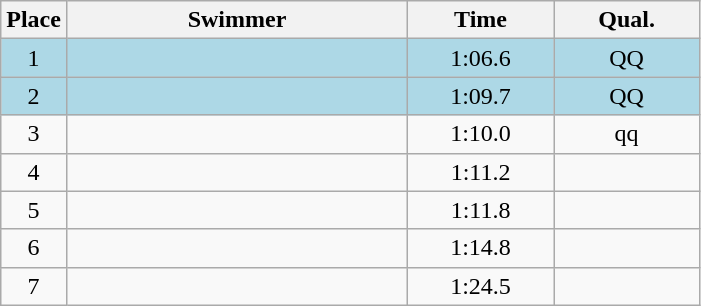<table class=wikitable style="text-align:center">
<tr>
<th>Place</th>
<th width=220>Swimmer</th>
<th width=90>Time</th>
<th width=90>Qual.</th>
</tr>
<tr bgcolor=lightblue>
<td>1</td>
<td align=left></td>
<td>1:06.6</td>
<td>QQ</td>
</tr>
<tr bgcolor=lightblue>
<td>2</td>
<td align=left></td>
<td>1:09.7</td>
<td>QQ</td>
</tr>
<tr>
<td>3</td>
<td align=left></td>
<td>1:10.0</td>
<td>qq</td>
</tr>
<tr>
<td>4</td>
<td align=left></td>
<td>1:11.2</td>
<td></td>
</tr>
<tr>
<td>5</td>
<td align=left></td>
<td>1:11.8</td>
<td></td>
</tr>
<tr>
<td>6</td>
<td align=left></td>
<td>1:14.8</td>
<td></td>
</tr>
<tr>
<td>7</td>
<td align=left></td>
<td>1:24.5</td>
<td></td>
</tr>
</table>
